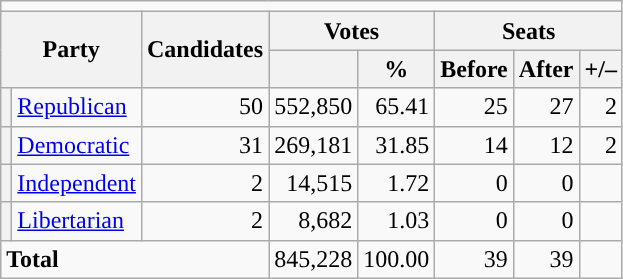<table class="wikitable">
<tr>
<td colspan=8 align=center></td>
</tr>
<tr>
<th rowspan="2" colspan="2">Party</th>
<th rowspan="2">Candidates</th>
<th colspan="2">Votes</th>
<th colspan="3">Seats</th>
</tr>
<tr>
<th></th>
<th>%</th>
<th>Before</th>
<th>After</th>
<th>+/–</th>
</tr>
<tr>
<th style="background-color:"></th>
<td><a href='#'>Republican</a></td>
<td align="right">50</td>
<td align="right">552,850</td>
<td align="right">65.41</td>
<td align="right" >25</td>
<td align="right" >27</td>
<td align="right"> 2</td>
</tr>
<tr>
<th style="background-color:"></th>
<td><a href='#'>Democratic</a></td>
<td align="right">31</td>
<td align="right">269,181</td>
<td align="right">31.85</td>
<td align="right">14</td>
<td align="right">12</td>
<td align="right"> 2</td>
</tr>
<tr>
<th style="background-color:"></th>
<td><a href='#'>Independent</a></td>
<td align="right">2</td>
<td align="right">14,515</td>
<td align="right">1.72</td>
<td align="right">0</td>
<td align="right">0</td>
<td align="right"></td>
</tr>
<tr>
<th style="background-color:"></th>
<td><a href='#'>Libertarian</a></td>
<td align="right">2</td>
<td align="right">8,682</td>
<td align="right">1.03</td>
<td align="right">0</td>
<td align="right">0</td>
<td align="right"></td>
</tr>
<tr>
<td colspan="3" align="left"><strong>Total</strong></td>
<td align="right">845,228</td>
<td align="right">100.00</td>
<td align="right">39</td>
<td align="right">39</td>
<td align="right"></td>
</tr>
</table>
